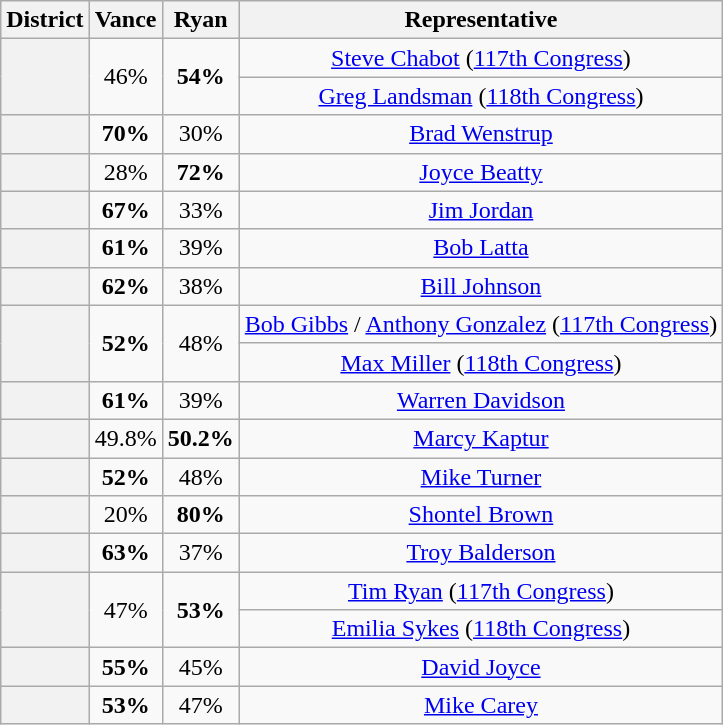<table class=wikitable sortable>
<tr>
<th>District</th>
<th>Vance</th>
<th>Ryan</th>
<th>Representative</th>
</tr>
<tr align=center>
<th rowspan=2 ></th>
<td rowspan=2>46%</td>
<td rowspan=2><strong>54%</strong></td>
<td><a href='#'>Steve Chabot</a> (<a href='#'>117th Congress</a>)</td>
</tr>
<tr align=center>
<td><a href='#'>Greg Landsman</a> (<a href='#'>118th Congress</a>)</td>
</tr>
<tr align=center>
<th></th>
<td><strong>70%</strong></td>
<td>30%</td>
<td><a href='#'>Brad Wenstrup</a></td>
</tr>
<tr align=center>
<th></th>
<td>28%</td>
<td><strong>72%</strong></td>
<td><a href='#'>Joyce Beatty</a></td>
</tr>
<tr align=center>
<th></th>
<td><strong>67%</strong></td>
<td>33%</td>
<td><a href='#'>Jim Jordan</a></td>
</tr>
<tr align=center>
<th></th>
<td><strong>61%</strong></td>
<td>39%</td>
<td><a href='#'>Bob Latta</a></td>
</tr>
<tr align=center>
<th></th>
<td><strong>62%</strong></td>
<td>38%</td>
<td><a href='#'>Bill Johnson</a></td>
</tr>
<tr align=center>
<th rowspan=2 ></th>
<td rowspan=2><strong>52%</strong></td>
<td rowspan=2>48%</td>
<td><a href='#'>Bob Gibbs</a> / <a href='#'>Anthony Gonzalez</a> (<a href='#'>117th Congress</a>)</td>
</tr>
<tr align=center>
<td><a href='#'>Max Miller</a> (<a href='#'>118th Congress</a>)</td>
</tr>
<tr align=center>
<th></th>
<td><strong>61%</strong></td>
<td>39%</td>
<td><a href='#'>Warren Davidson</a></td>
</tr>
<tr align=center>
<th></th>
<td>49.8%</td>
<td><strong>50.2%</strong></td>
<td><a href='#'>Marcy Kaptur</a></td>
</tr>
<tr align=center>
<th></th>
<td><strong>52%</strong></td>
<td>48%</td>
<td><a href='#'>Mike Turner</a></td>
</tr>
<tr align=center>
<th></th>
<td>20%</td>
<td><strong>80%</strong></td>
<td><a href='#'>Shontel Brown</a></td>
</tr>
<tr align=center>
<th></th>
<td><strong>63%</strong></td>
<td>37%</td>
<td><a href='#'>Troy Balderson</a></td>
</tr>
<tr align=center>
<th rowspan=2 ></th>
<td rowspan=2>47%</td>
<td rowspan=2><strong>53%</strong></td>
<td><a href='#'>Tim Ryan</a> (<a href='#'>117th Congress</a>)</td>
</tr>
<tr align=center>
<td><a href='#'>Emilia Sykes</a> (<a href='#'>118th Congress</a>)</td>
</tr>
<tr align=center>
<th></th>
<td><strong>55%</strong></td>
<td>45%</td>
<td><a href='#'>David Joyce</a></td>
</tr>
<tr align=center>
<th></th>
<td><strong>53%</strong></td>
<td>47%</td>
<td><a href='#'>Mike Carey</a></td>
</tr>
</table>
